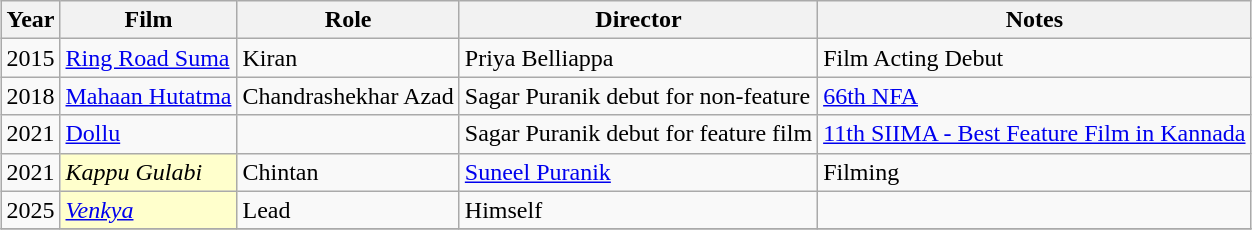<table class="wikitable" style="margin: 1em auto 1em auto;">
<tr>
<th scope="col">Year</th>
<th scope="col">Film</th>
<th scope="col">Role</th>
<th scope="col">Director</th>
<th scope="col">Notes</th>
</tr>
<tr>
<td>2015</td>
<td><a href='#'>Ring Road Suma</a></td>
<td>Kiran</td>
<td>Priya Belliappa</td>
<td>Film Acting Debut</td>
</tr>
<tr>
<td>2018</td>
<td><a href='#'>Mahaan Hutatma</a></td>
<td>Chandrashekhar Azad</td>
<td>Sagar Puranik debut for non-feature </td>
<td><a href='#'>66th NFA</a></td>
</tr>
<tr>
<td>2021</td>
<td><a href='#'>Dollu</a></td>
<td></td>
<td>Sagar Puranik debut for feature film </td>
<td><a href='#'>11th SIIMA - Best Feature Film in Kannada</a></td>
</tr>
<tr>
<td>2021</td>
<td style="background:#FFFFCC;"><em>Kappu Gulabi</em> </td>
<td>Chintan</td>
<td><a href='#'>Suneel Puranik</a></td>
<td>Filming</td>
</tr>
<tr>
<td>2025</td>
<td style="background:#FFFFCC;"><em><a href='#'>Venkya</a></em> </td>
<td>Lead</td>
<td>Himself</td>
<td></td>
</tr>
<tr>
</tr>
</table>
